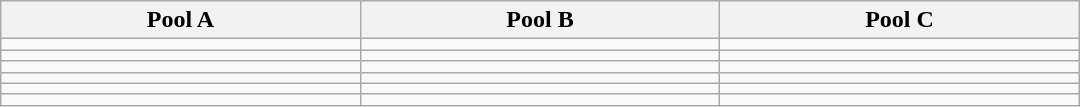<table class="wikitable" width=720>
<tr>
<th width=33%>Pool A</th>
<th width=33%>Pool B</th>
<th width=33%>Pool C</th>
</tr>
<tr>
<td></td>
<td></td>
<td></td>
</tr>
<tr>
<td></td>
<td></td>
<td></td>
</tr>
<tr>
<td></td>
<td></td>
<td></td>
</tr>
<tr>
<td></td>
<td></td>
<td></td>
</tr>
<tr>
<td></td>
<td></td>
<td></td>
</tr>
<tr>
<td></td>
<td></td>
<td></td>
</tr>
</table>
